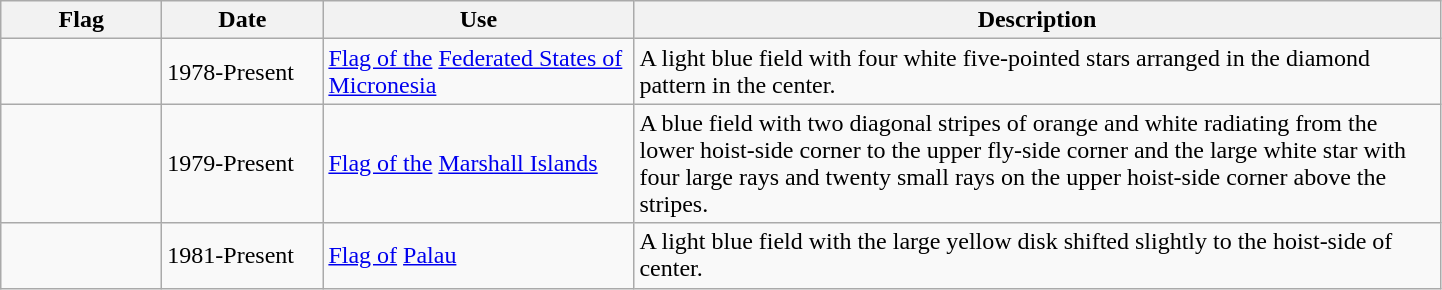<table class="wikitable">
<tr>
<th style="width:100px;">Flag</th>
<th style="width:100px;">Date</th>
<th style="width:200px;">Use</th>
<th style="width:530px;">Description</th>
</tr>
<tr>
<td></td>
<td>1978-Present</td>
<td><a href='#'>Flag of the</a> <a href='#'>Federated States of Micronesia</a></td>
<td>A light blue field with four white five-pointed stars arranged in the diamond pattern in the center.</td>
</tr>
<tr>
<td></td>
<td>1979-Present</td>
<td><a href='#'>Flag of the</a> <a href='#'>Marshall Islands</a></td>
<td>A blue field with two diagonal stripes of orange and white radiating from the lower hoist-side corner to the upper fly-side corner and the large white star with four large rays and twenty small rays on the upper hoist-side corner above the stripes.</td>
</tr>
<tr>
<td></td>
<td>1981-Present</td>
<td><a href='#'>Flag of</a> <a href='#'>Palau</a></td>
<td>A light blue field with the large yellow disk shifted slightly to the hoist-side of center.</td>
</tr>
</table>
